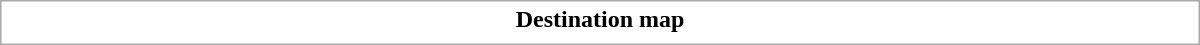<table class="collapsible collapsed" style="border:1px #aaa solid; width:50em; margin:0.2em auto">
<tr>
<th>Destination map</th>
</tr>
<tr>
<td></td>
</tr>
</table>
